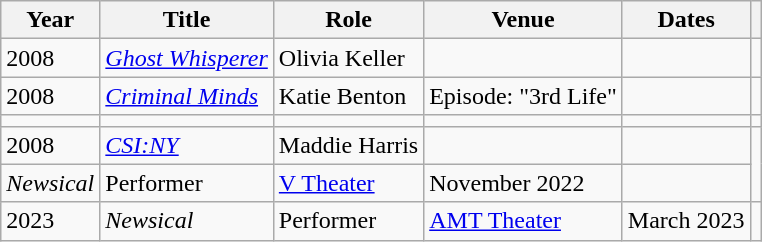<table class="wikitable sortable">
<tr>
<th>Year</th>
<th>Title</th>
<th>Role</th>
<th>Venue</th>
<th>Dates</th>
<th class="unsortable"></th>
</tr>
<tr>
<td>2008</td>
<td><em><a href='#'>Ghost Whisperer</a></em></td>
<td>Olivia Keller</td>
<td></td>
<td></td>
</tr>
<tr>
<td>2008</td>
<td><em><a href='#'>Criminal Minds</a></em></td>
<td>Katie Benton</td>
<td>Episode: "3rd Life"</td>
<td></td>
<td></td>
</tr>
<tr>
<td></td>
<td></td>
<td></td>
<td></td>
<td></td>
<td></td>
</tr>
<tr>
<td>2008</td>
<td><em><a href='#'>CSI:NY</a></em></td>
<td>Maddie Harris</td>
<td></td>
<td></td>
</tr>
<tr>
<td><em>Newsical</em></td>
<td>Performer</td>
<td><a href='#'>V Theater</a></td>
<td>November 2022</td>
<td></td>
</tr>
<tr>
<td>2023</td>
<td><em>Newsical</em></td>
<td>Performer</td>
<td><a href='#'>AMT Theater</a></td>
<td>March 2023</td>
<td></td>
</tr>
</table>
